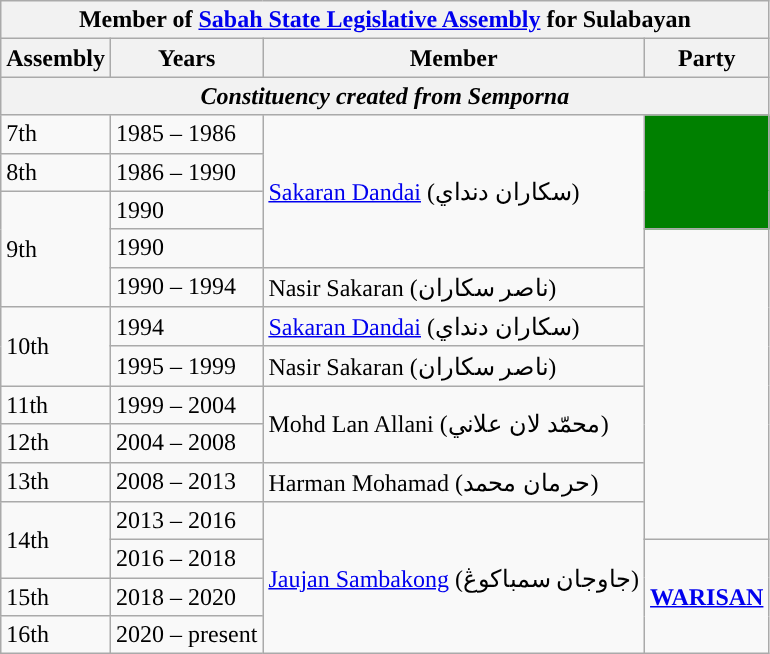<table class="wikitable">
<tr>
<th colspan="4">Member of <a href='#'>Sabah State Legislative Assembly</a> for Sulabayan</th>
</tr>
<tr>
<th>Assembly</th>
<th>Years</th>
<th>Member</th>
<th>Party</th>
</tr>
<tr>
<th colspan="4" align="center"><em>Constituency created from Semporna</em></th>
</tr>
<tr>
<td>7th</td>
<td>1985 – 1986</td>
<td rowspan="4"><a href='#'>Sakaran Dandai</a> (سكاران دنداي)</td>
<td rowspan=3 bgcolor=#008000></td>
</tr>
<tr>
<td>8th</td>
<td>1986 – 1990</td>
</tr>
<tr>
<td rowspan="3">9th</td>
<td>1990</td>
</tr>
<tr>
<td>1990</td>
<td rowspan=8></td>
</tr>
<tr>
<td>1990 – 1994</td>
<td>Nasir Sakaran (ناصر سكاران)</td>
</tr>
<tr>
<td rowspan="2">10th</td>
<td>1994</td>
<td><a href='#'>Sakaran Dandai</a> (سكاران دنداي)</td>
</tr>
<tr>
<td>1995 – 1999</td>
<td>Nasir Sakaran (ناصر سكاران)</td>
</tr>
<tr>
<td>11th</td>
<td>1999 – 2004</td>
<td rowspan="2">Mohd Lan Allani (محمّد لان علاني)</td>
</tr>
<tr>
<td>12th</td>
<td>2004 – 2008</td>
</tr>
<tr>
<td>13th</td>
<td>2008 – 2013</td>
<td>Harman Mohamad (حرمان محمد)</td>
</tr>
<tr>
<td rowspan="2">14th</td>
<td>2013 – 2016</td>
<td rowspan="4"><a href='#'>Jaujan Sambakong</a> (جاوجان سمباكوڠ)</td>
</tr>
<tr>
<td>2016 – 2018</td>
<td rowspan=3><strong><a href='#'>WARISAN</a></strong></td>
</tr>
<tr>
<td>15th</td>
<td>2018 – 2020</td>
</tr>
<tr>
<td>16th</td>
<td>2020 – present</td>
</tr>
</table>
